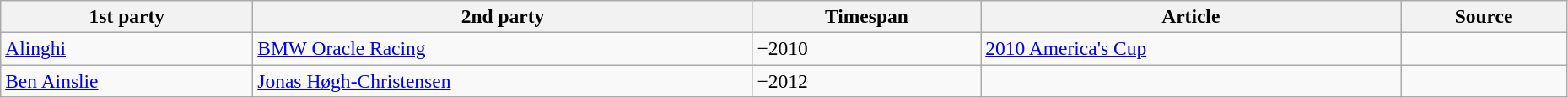<table class="wikitable"  style="font-size:98%; width:98%;">
<tr>
<th>1st party</th>
<th>2nd party</th>
<th>Timespan</th>
<th>Article</th>
<th class="unsortable">Source</th>
</tr>
<tr>
<td><a href='#'>Alinghi</a></td>
<td><a href='#'>BMW Oracle Racing</a></td>
<td>−2010</td>
<td><a href='#'>2010 America's Cup</a></td>
<td></td>
</tr>
<tr>
<td><a href='#'>Ben Ainslie</a></td>
<td><a href='#'>Jonas Høgh-Christensen</a></td>
<td>−2012</td>
<td></td>
<td></td>
</tr>
</table>
